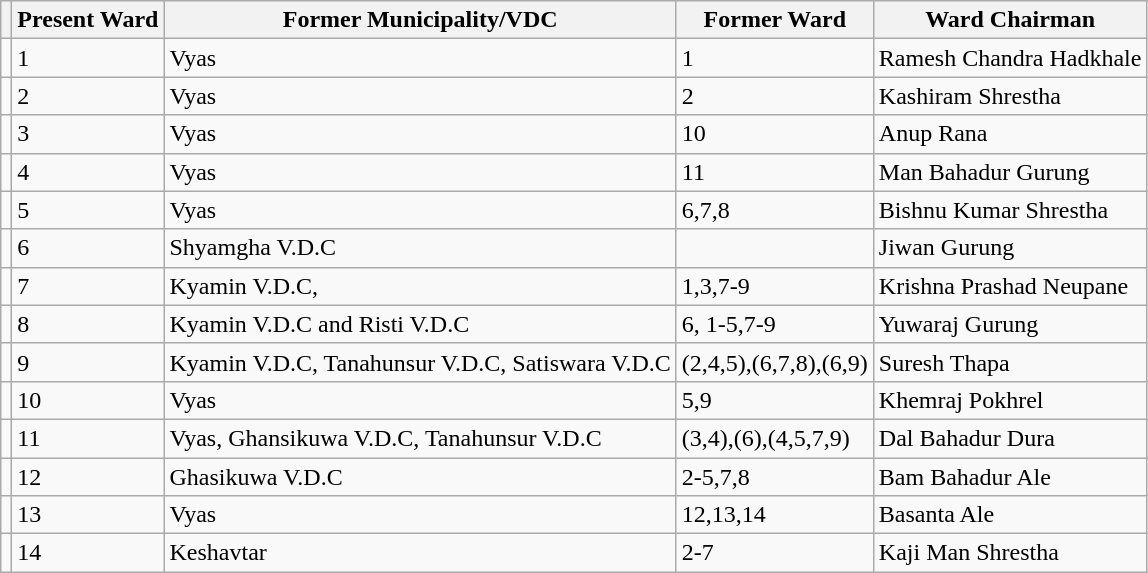<table class="wikitable sortable">
<tr>
<th></th>
<th>Present Ward</th>
<th>Former Municipality/VDC</th>
<th>Former Ward</th>
<th>Ward Chairman</th>
</tr>
<tr>
<td></td>
<td>1</td>
<td>Vyas</td>
<td>1</td>
<td>Ramesh Chandra Hadkhale</td>
</tr>
<tr>
<td></td>
<td>2</td>
<td>Vyas</td>
<td>2</td>
<td>Kashiram Shrestha</td>
</tr>
<tr>
<td></td>
<td>3</td>
<td>Vyas</td>
<td>10</td>
<td>Anup Rana</td>
</tr>
<tr>
<td></td>
<td>4</td>
<td>Vyas</td>
<td>11</td>
<td>Man Bahadur Gurung</td>
</tr>
<tr>
<td></td>
<td>5</td>
<td>Vyas</td>
<td>6,7,8</td>
<td>Bishnu Kumar Shrestha</td>
</tr>
<tr>
<td></td>
<td>6</td>
<td>Shyamgha V.D.C</td>
<td></td>
<td>Jiwan Gurung</td>
</tr>
<tr>
<td></td>
<td>7</td>
<td>Kyamin V.D.C,</td>
<td>1,3,7-9</td>
<td>Krishna Prashad Neupane</td>
</tr>
<tr>
<td></td>
<td>8</td>
<td>Kyamin V.D.C and Risti V.D.C</td>
<td>6, 1-5,7-9</td>
<td>Yuwaraj Gurung</td>
</tr>
<tr>
<td></td>
<td>9</td>
<td>Kyamin V.D.C, Tanahunsur V.D.C, Satiswara V.D.C</td>
<td>(2,4,5),(6,7,8),(6,9)</td>
<td>Suresh Thapa</td>
</tr>
<tr>
<td></td>
<td>10</td>
<td>Vyas</td>
<td>5,9</td>
<td>Khemraj Pokhrel</td>
</tr>
<tr>
<td></td>
<td>11</td>
<td>Vyas, Ghansikuwa V.D.C, Tanahunsur V.D.C</td>
<td>(3,4),(6),(4,5,7,9)</td>
<td>Dal Bahadur Dura</td>
</tr>
<tr>
<td></td>
<td>12</td>
<td>Ghasikuwa V.D.C</td>
<td>2-5,7,8</td>
<td>Bam Bahadur Ale</td>
</tr>
<tr>
<td></td>
<td>13</td>
<td>Vyas</td>
<td>12,13,14</td>
<td>Basanta Ale</td>
</tr>
<tr>
<td></td>
<td>14</td>
<td>Keshavtar</td>
<td>2-7</td>
<td>Kaji Man Shrestha</td>
</tr>
</table>
